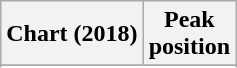<table class="wikitable sortable plainrowheaders" style="text-align:center;">
<tr>
<th>Chart (2018)</th>
<th>Peak<br>position</th>
</tr>
<tr>
</tr>
<tr>
</tr>
<tr>
</tr>
<tr>
</tr>
</table>
